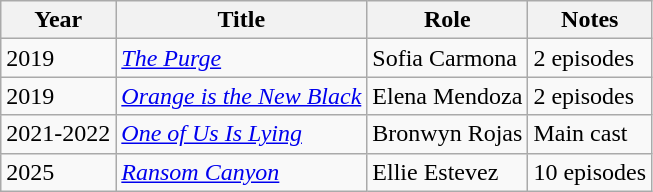<table class="wikitable sortable">
<tr>
<th>Year</th>
<th>Title</th>
<th>Role</th>
<th class="unsortable">Notes</th>
</tr>
<tr>
<td>2019</td>
<td><em><a href='#'>The Purge</a></em></td>
<td>Sofia Carmona</td>
<td>2 episodes</td>
</tr>
<tr>
<td>2019</td>
<td><em><a href='#'>Orange is the New Black</a></em></td>
<td>Elena Mendoza</td>
<td>2 episodes</td>
</tr>
<tr>
<td>2021-2022</td>
<td><em><a href='#'>One of Us Is Lying</a></em></td>
<td>Bronwyn Rojas</td>
<td>Main cast</td>
</tr>
<tr>
<td>2025</td>
<td><em><a href='#'> Ransom Canyon</a></em></td>
<td>Ellie Estevez</td>
<td>10 episodes</td>
</tr>
</table>
